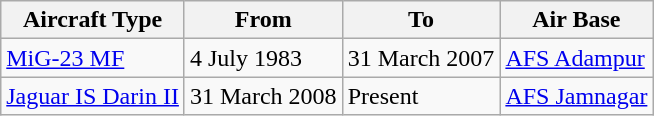<table class="wikitable">
<tr>
<th>Aircraft Type</th>
<th>From</th>
<th>To</th>
<th>Air Base</th>
</tr>
<tr>
<td><a href='#'>MiG-23 MF</a></td>
<td>4 July 1983</td>
<td>31 March 2007</td>
<td><a href='#'>AFS Adampur</a></td>
</tr>
<tr>
<td><a href='#'>Jaguar IS Darin II</a></td>
<td>31 March 2008</td>
<td>Present</td>
<td><a href='#'>AFS Jamnagar</a></td>
</tr>
</table>
